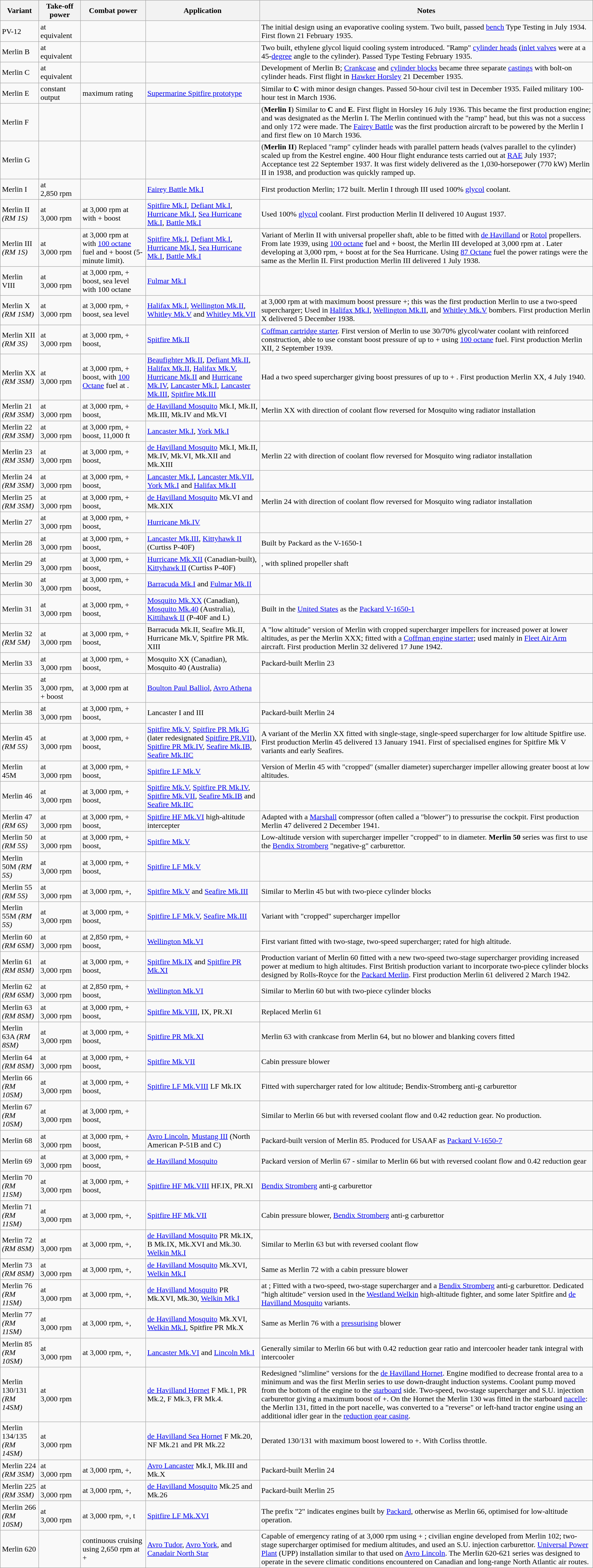<table class="wikitable">
<tr>
<th>Variant</th>
<th>Take-off power</th>
<th>Combat power</th>
<th>Application</th>
<th>Notes</th>
</tr>
<tr>
<td>PV-12</td>
<td> at  equivalent</td>
<td></td>
<td></td>
<td>The initial design using an evaporative cooling system. Two built, passed <a href='#'>bench</a> Type Testing in July 1934. First flown 21 February 1935.</td>
</tr>
<tr>
<td>Merlin B</td>
<td> at  equivalent</td>
<td></td>
<td></td>
<td>Two built, ethylene glycol liquid cooling system introduced. "Ramp" <a href='#'>cylinder heads</a> (<a href='#'>inlet valves</a> were at a 45-<a href='#'>degree</a> angle to the cylinder). Passed Type Testing February 1935.</td>
</tr>
<tr>
<td>Merlin C</td>
<td> at  equivalent</td>
<td></td>
<td></td>
<td>Development of Merlin B; <a href='#'>Crankcase</a> and <a href='#'>cylinder blocks</a> became three separate <a href='#'>castings</a> with bolt-on cylinder heads. First flight in <a href='#'>Hawker Horsley</a> 21 December 1935.</td>
</tr>
<tr>
<td>Merlin E</td>
<td> constant output</td>
<td> maximum rating</td>
<td><a href='#'>Supermarine Spitfire prototype</a></td>
<td>Similar to <strong>C</strong> with minor design changes. Passed 50-hour civil test in December 1935. Failed military 100-hour test in March 1936.</td>
</tr>
<tr>
<td>Merlin F</td>
<td></td>
<td></td>
<td></td>
<td>(<strong>Merlin I</strong>) Similar to <strong>C</strong> and <strong>E</strong>. First flight in Horsley 16 July 1936. This became the first production engine; and was designated as the Merlin I. The Merlin continued with the "ramp" head, but this was not a success and only 172 were made. The <a href='#'>Fairey Battle</a> was the first production aircraft to be powered by the Merlin I and first flew on 10 March 1936.</td>
</tr>
<tr>
<td>Merlin G</td>
<td></td>
<td></td>
<td></td>
<td>(<strong>Merlin II</strong>) Replaced "ramp" cylinder heads with parallel pattern heads (valves parallel to the cylinder) scaled up from the Kestrel engine. 400 Hour flight endurance tests carried out at <a href='#'>RAE</a> July 1937; Acceptance test 22 September 1937. It was first widely delivered as the 1,030-horsepower (770 kW) Merlin II in 1938, and production was quickly ramped up.</td>
</tr>
<tr>
<td>Merlin I</td>
<td> at 2,850 rpm</td>
<td></td>
<td><a href='#'>Fairey Battle Mk.I</a></td>
<td>First production Merlin; 172 built. Merlin I through III used 100% <a href='#'>glycol</a> coolant.</td>
</tr>
<tr>
<td>Merlin II <em>(RM 1S)</em></td>
<td> at 3,000 rpm</td>
<td> at 3,000 rpm at  with +  boost</td>
<td><a href='#'>Spitfire Mk.I</a>, <a href='#'>Defiant Mk.I</a>, <a href='#'>Hurricane Mk.I</a>, <a href='#'>Sea Hurricane Mk.I</a>, <a href='#'>Battle Mk.I</a></td>
<td>Used 100% <a href='#'>glycol</a> coolant. First production Merlin II delivered 10 August 1937.</td>
</tr>
<tr>
<td>Merlin III <em>(RM 1S)</em></td>
<td> at 3,000 rpm</td>
<td> at 3,000 rpm at  with <a href='#'>100 octane</a> fuel and + boost (5-minute limit).</td>
<td><a href='#'>Spitfire Mk.I</a>, <a href='#'>Defiant Mk.I</a>, <a href='#'>Hurricane Mk.I</a>, <a href='#'>Sea Hurricane Mk.I</a>, <a href='#'>Battle Mk.I</a></td>
<td>Variant of Merlin II with universal propeller shaft, able to be fitted with <a href='#'>de Havilland</a> or <a href='#'>Rotol</a> propellers. From late 1939, using <a href='#'>100 octane</a> fuel and +  boost, the Merlin III developed  at 3,000 rpm at . Later developing  at 3,000 rpm, + boost at  for the Sea Hurricane. Using <a href='#'>87 Octane</a> fuel the power ratings were the same as the Merlin II. First production Merlin III delivered 1 July 1938.</td>
</tr>
<tr>
<td>Merlin VIII</td>
<td> at 3,000 rpm</td>
<td> at 3,000 rpm, + boost, sea level with 100 octane</td>
<td><a href='#'>Fulmar Mk.I</a></td>
<td></td>
</tr>
<tr>
<td>Merlin X <em>(RM 1SM)</em></td>
<td> at 3,000 rpm</td>
<td> at 3,000 rpm, + boost, sea level</td>
<td><a href='#'>Halifax Mk.I</a>, <a href='#'>Wellington Mk.II</a>, <a href='#'>Whitley Mk.V</a> and <a href='#'>Whitley Mk.VII</a></td>
<td> at 3,000 rpm at  with maximum boost pressure +; this was the first production Merlin to use a two-speed supercharger; Used in <a href='#'>Halifax Mk.I</a>, <a href='#'>Wellington Mk.II</a>, and <a href='#'>Whitley Mk.V</a> bombers. First production Merlin X delivered 5 December 1938.</td>
</tr>
<tr>
<td>Merlin XII <em>(RM 3S)</em></td>
<td> at 3,000 rpm</td>
<td> at 3,000 rpm, + boost, </td>
<td><a href='#'>Spitfire Mk.II</a></td>
<td><a href='#'>Coffman cartridge starter</a>. First version of Merlin to use 30/70% glycol/water coolant with reinforced construction, able to use constant boost pressure of up to + using <a href='#'>100 octane</a> fuel. First production Merlin XII, 2 September 1939.</td>
</tr>
<tr>
<td>Merlin XX <em>(RM 3SM)</em></td>
<td> at 3,000 rpm</td>
<td> at 3,000 rpm, + boost, with <a href='#'>100 Octane</a> fuel at .</td>
<td><a href='#'>Beaufighter Mk.II</a>, <a href='#'>Defiant Mk.II</a>, <a href='#'>Halifax Mk.II</a>, <a href='#'>Halifax Mk.V</a>, <a href='#'>Hurricane Mk.II</a> and <a href='#'>Hurricane Mk.IV</a>, <a href='#'>Lancaster Mk.I</a>, <a href='#'>Lancaster Mk.III</a>, <a href='#'>Spitfire Mk.III</a></td>
<td>Had a two speed supercharger giving boost pressures of up to + . First production Merlin XX, 4 July 1940.</td>
</tr>
<tr>
<td>Merlin 21 <em>(RM 3SM)</em></td>
<td> at 3,000 rpm</td>
<td> at 3,000 rpm, + boost, </td>
<td><a href='#'>de Havilland Mosquito</a> Mk.I, Mk.II, Mk.III, Mk.IV and Mk.VI</td>
<td>Merlin XX with direction of coolant flow reversed for Mosquito wing radiator installation</td>
</tr>
<tr>
<td>Merlin 22 <em>(RM 3SM)</em></td>
<td> at 3,000 rpm</td>
<td> at 3,000 rpm, + boost, 11,000 ft</td>
<td><a href='#'>Lancaster Mk.I</a>, <a href='#'>York Mk.I</a></td>
<td></td>
</tr>
<tr>
<td>Merlin 23 <em>(RM 3SM)</em></td>
<td> at 3,000 rpm</td>
<td> at 3,000 rpm, + boost, </td>
<td><a href='#'>de Havilland Mosquito</a> Mk.I, Mk.II, Mk.IV, Mk.VI, Mk.XII and Mk.XIII</td>
<td>Merlin 22 with direction of coolant flow reversed for Mosquito wing radiator installation</td>
</tr>
<tr>
<td>Merlin 24 <em>(RM 3SM)</em></td>
<td> at 3,000 rpm</td>
<td> at 3,000 rpm, + boost, </td>
<td><a href='#'>Lancaster Mk.I</a>, <a href='#'>Lancaster Mk.VII</a>, <a href='#'>York Mk.I</a> and <a href='#'>Halifax Mk.II</a></td>
<td></td>
</tr>
<tr>
<td>Merlin 25 <em>(RM 3SM)</em></td>
<td> at 3,000 rpm</td>
<td> at 3,000 rpm, + boost, </td>
<td><a href='#'>de Havilland Mosquito</a>  Mk.VI and Mk.XIX</td>
<td>Merlin 24 with direction of coolant flow reversed for Mosquito wing radiator installation</td>
</tr>
<tr>
<td>Merlin 27</td>
<td> at 3,000 rpm</td>
<td> at 3,000 rpm, + boost, </td>
<td><a href='#'>Hurricane Mk.IV</a></td>
<td></td>
</tr>
<tr>
<td>Merlin 28</td>
<td> at 3,000 rpm</td>
<td> at 3,000 rpm, + boost, </td>
<td><a href='#'>Lancaster Mk.III</a>, <a href='#'>Kittyhawk II</a> (Curtiss P-40F)</td>
<td>Built by Packard as the V-1650-1</td>
</tr>
<tr>
<td>Merlin 29</td>
<td> at 3,000 rpm</td>
<td> at 3,000 rpm, + boost, </td>
<td><a href='#'>Hurricane Mk.XII</a> (Canadian-built), <a href='#'>Kittyhawk II</a> (Curtiss P-40F)</td>
<td>, with splined propeller shaft</td>
</tr>
<tr>
<td>Merlin 30</td>
<td> at 3,000 rpm</td>
<td> at 3,000 rpm, + boost, </td>
<td><a href='#'>Barracuda Mk.I</a> and <a href='#'>Fulmar Mk.II</a></td>
<td></td>
</tr>
<tr>
<td>Merlin 31</td>
<td> at 3,000 rpm</td>
<td> at 3,000 rpm, + boost, </td>
<td><a href='#'>Mosquito Mk.XX</a> (Canadian), <a href='#'>Mosquito Mk.40</a> (Australia), <a href='#'>Kittihawk II</a> (P-40F and L)</td>
<td>Built in the <a href='#'>United States</a> as the <a href='#'>Packard V-1650-1</a></td>
</tr>
<tr>
<td>Merlin 32 <em>(RM 5M)</em></td>
<td> at 3,000 rpm</td>
<td> at 3,000 rpm, + boost, </td>
<td>Barracuda Mk.II, Seafire Mk.II, Hurricane Mk.V, Spitfire PR Mk. XIII </td>
<td>A "low altitude" version of Merlin with cropped supercharger impellers for increased power at lower altitudes, as per the Merlin XXX; fitted with a <a href='#'>Coffman engine starter</a>; used mainly in <a href='#'>Fleet Air Arm</a> aircraft. First production Merlin 32 delivered 17 June 1942.</td>
</tr>
<tr>
<td>Merlin 33</td>
<td> at 3,000 rpm</td>
<td> at 3,000 rpm, + boost, </td>
<td>Mosquito XX (Canadian), Mosquito 40 (Australia)</td>
<td>Packard-built Merlin 23</td>
</tr>
<tr>
<td>Merlin 35</td>
<td> at 3,000 rpm,  + boost</td>
<td> at 3,000 rpm at </td>
<td><a href='#'>Boulton Paul Balliol</a>, <a href='#'>Avro Athena</a></td>
<td></td>
</tr>
<tr>
<td>Merlin 38</td>
<td> at 3,000 rpm</td>
<td> at 3,000 rpm, + boost, </td>
<td>Lancaster I and III</td>
<td>Packard-built Merlin 24</td>
</tr>
<tr>
<td>Merlin 45 <em>(RM 5S)</em></td>
<td> at 3,000 rpm</td>
<td> at 3,000 rpm, + boost, </td>
<td><a href='#'>Spitfire Mk.V</a>, <a href='#'>Spitfire PR Mk.IG</a> (later redesignated <a href='#'>Spitfire PR.VII</a>), <a href='#'>Spitfire PR Mk.IV</a>, <a href='#'>Seafire Mk.IB</a>, <a href='#'>Seafire Mk.IIC</a></td>
<td>A variant of the Merlin XX fitted with  single-stage, single-speed supercharger for low altitude Spitfire use. First production Merlin 45 delivered 13 January 1941. First of specialised engines for Spitfire Mk V variants and early Seafires.</td>
</tr>
<tr>
<td>Merlin 45M</td>
<td> at 3,000 rpm</td>
<td> at 3,000 rpm, + boost, </td>
<td><a href='#'>Spitfire LF Mk.V</a></td>
<td>Version of Merlin 45 with "cropped" (smaller diameter) supercharger impeller allowing greater boost at low altitudes.</td>
</tr>
<tr>
<td>Merlin 46</td>
<td> at 3,000 rpm</td>
<td> at 3,000 rpm, + boost, </td>
<td><a href='#'>Spitfire Mk.V</a>, <a href='#'>Spitfire PR Mk.IV</a>, <a href='#'>Spitfire Mk.VII</a>, <a href='#'>Seafire Mk.IB</a> and <a href='#'>Seafire Mk.IIC</a></td>
<td></td>
</tr>
<tr>
<td>Merlin 47 <em>(RM 6S)</em></td>
<td> at 3,000 rpm</td>
<td> at 3,000 rpm, + boost, </td>
<td><a href='#'>Spitfire HF Mk.VI</a> high-altitude intercepter</td>
<td>Adapted with a <a href='#'>Marshall</a> compressor (often called a "blower") to pressurise the cockpit. First production Merlin 47 delivered 2 December 1941.</td>
</tr>
<tr>
<td>Merlin 50 <em>(RM 5S)</em></td>
<td> at 3,000 rpm</td>
<td> at 3,000 rpm, + boost, </td>
<td><a href='#'>Spitfire Mk.V</a></td>
<td>Low-altitude version with supercharger impeller "cropped" to  in diameter. <strong>Merlin 50</strong> series was first to use the <a href='#'>Bendix Stromberg</a> "negative-g" carburettor.</td>
</tr>
<tr>
<td>Merlin 50M <em>(RM 5S)</em></td>
<td> at 3,000 rpm</td>
<td> at 3,000 rpm, + boost, </td>
<td><a href='#'>Spitfire LF Mk.V</a></td>
<td></td>
</tr>
<tr>
<td>Merlin 55 <em>(RM 5S)</em></td>
<td> at 3,000 rpm</td>
<td> at 3,000 rpm, +, </td>
<td><a href='#'>Spitfire Mk.V</a> and <a href='#'>Seafire Mk.III</a></td>
<td>Similar to Merlin 45 but with two-piece cylinder blocks</td>
</tr>
<tr>
<td>Merlin 55M <em>(RM 5S)</em></td>
<td> at 3,000 rpm</td>
<td> at 3,000 rpm, + boost, </td>
<td><a href='#'>Spitfire LF Mk.V</a>, <a href='#'>Seafire Mk.III</a></td>
<td>Variant with "cropped" supercharger impellor</td>
</tr>
<tr>
<td>Merlin 60 <em>(RM 6SM)</em></td>
<td> at 3,000 rpm</td>
<td> at 2,850 rpm, + boost, </td>
<td><a href='#'>Wellington Mk.VI</a></td>
<td>First variant fitted with two-stage, two-speed supercharger; rated for high altitude.</td>
</tr>
<tr>
<td>Merlin 61 <em>(RM 8SM)</em></td>
<td> at 3,000 rpm</td>
<td> at 3,000 rpm, + boost, </td>
<td><a href='#'>Spitfire Mk.IX</a> and <a href='#'>Spitfire PR Mk.XI</a></td>
<td>Production variant of Merlin 60 fitted with a new two-speed two-stage supercharger providing increased power at medium to high altitudes. First British production variant to incorporate two-piece cylinder blocks designed by Rolls-Royce for the <a href='#'>Packard Merlin</a>. First production Merlin 61 delivered 2 March 1942.</td>
</tr>
<tr>
<td>Merlin 62 <em>(RM 6SM)</em></td>
<td> at 3,000 rpm</td>
<td> at 2,850 rpm, + boost, </td>
<td><a href='#'>Wellington Mk.VI</a></td>
<td>Similar to Merlin 60 but with two-piece cylinder blocks</td>
</tr>
<tr>
<td>Merlin 63 <em>(RM 8SM)</em></td>
<td> at 3,000 rpm</td>
<td> at 3,000 rpm, + boost, </td>
<td><a href='#'>Spitfire Mk.VIII</a>,  IX, PR.XI</td>
<td>Replaced Merlin 61</td>
</tr>
<tr>
<td>Merlin 63A <em>(RM 8SM)</em></td>
<td> at 3,000 rpm </td>
<td> at 3,000 rpm, + boost, </td>
<td><a href='#'>Spitfire PR Mk.XI</a></td>
<td>Merlin 63 with crankcase from Merlin 64, but no blower and blanking covers fitted</td>
</tr>
<tr>
<td>Merlin 64 <em>(RM 8SM)</em></td>
<td> at 3,000 rpm</td>
<td> at 3,000 rpm, + boost, </td>
<td><a href='#'>Spitfire Mk.VII</a></td>
<td>Cabin pressure blower</td>
</tr>
<tr>
<td>Merlin 66 <em>(RM 10SM)</em></td>
<td> at 3,000 rpm</td>
<td> at 3,000 rpm, + boost, </td>
<td><a href='#'>Spitfire LF Mk.VIII</a> LF Mk.IX</td>
<td>Fitted with supercharger rated for low altitude; Bendix-Stromberg anti-g carburettor </td>
</tr>
<tr>
<td>Merlin 67 <em>(RM 10SM)</em></td>
<td> at 3,000 rpm</td>
<td> at 3,000 rpm, + boost, </td>
<td></td>
<td>Similar to Merlin 66 but with reversed coolant flow and 0.42 reduction gear. No production.</td>
</tr>
<tr>
<td>Merlin 68</td>
<td> at 3,000 rpm</td>
<td> at 3,000 rpm, + boost, </td>
<td><a href='#'>Avro Lincoln</a>, <a href='#'>Mustang III</a> (North American P-51B and C)</td>
<td>Packard-built version of Merlin 85. Produced for USAAF as <a href='#'>Packard V-1650-7</a></td>
</tr>
<tr>
<td>Merlin 69</td>
<td> at 3,000 rpm</td>
<td> at 3,000 rpm, + boost, </td>
<td><a href='#'>de Havilland Mosquito</a></td>
<td>Packard version of Merlin 67 - similar to Merlin 66 but with reversed coolant flow and 0.42 reduction gear</td>
</tr>
<tr>
<td>Merlin 70 <em>(RM 11SM)</em></td>
<td> at 3,000 rpm</td>
<td> at 3,000 rpm, + boost, </td>
<td><a href='#'>Spitfire HF Mk.VIII</a> HF.IX, PR.XI</td>
<td><a href='#'>Bendix Stromberg</a> anti-g carburettor </td>
</tr>
<tr>
<td>Merlin 71 <em>(RM 11SM)</em></td>
<td> at 3,000 rpm</td>
<td> at 3,000 rpm, +, </td>
<td><a href='#'>Spitfire HF Mk.VII</a></td>
<td>Cabin pressure blower, <a href='#'>Bendix Stromberg</a> anti-g carburettor  </td>
</tr>
<tr>
<td>Merlin 72 <em>(RM 8SM)</em></td>
<td> at 3,000 rpm</td>
<td> at 3,000 rpm, +, </td>
<td><a href='#'>de Havilland Mosquito</a> PR Mk.IX, B Mk.IX, Mk.XVI and Mk.30. <a href='#'>Welkin Mk.I</a></td>
<td>Similar to Merlin 63 but with reversed coolant flow</td>
</tr>
<tr>
<td>Merlin 73 <em>(RM 8SM)</em></td>
<td> at 3,000 rpm</td>
<td> at 3,000 rpm, +, </td>
<td><a href='#'>de Havilland Mosquito</a> Mk.XVI, <a href='#'>Welkin Mk.I</a></td>
<td>Same as Merlin 72 with a cabin pressure blower</td>
</tr>
<tr>
<td>Merlin 76 <em>(RM 11SM)</em></td>
<td> at 3,000 rpm</td>
<td> at 3,000 rpm, +, </td>
<td><a href='#'>de Havilland Mosquito</a> PR Mk.XVI, Mk.30, <a href='#'>Welkin Mk.I</a></td>
<td> at ; Fitted with a two-speed, two-stage supercharger and a <a href='#'>Bendix Stromberg</a> anti-g carburettor. Dedicated "high altitude" version used in the <a href='#'>Westland Welkin</a> high-altitude fighter, and some later Spitfire and <a href='#'>de Havilland Mosquito</a> variants.</td>
</tr>
<tr>
<td>Merlin 77 <em>(RM 11SM)</em></td>
<td> at 3,000 rpm</td>
<td> at 3,000 rpm, +, </td>
<td><a href='#'>de Havilland Mosquito</a> Mk.XVI,  <a href='#'>Welkin Mk.I</a>, Spitfire PR  Mk.X </td>
<td>Same as Merlin 76 with a <a href='#'>pressurising</a> blower </td>
</tr>
<tr>
<td>Merlin 85 <em>(RM 10SM)</em></td>
<td> at 3,000 rpm</td>
<td> at 3,000 rpm, +, </td>
<td><a href='#'>Lancaster Mk.VI</a> and <a href='#'>Lincoln Mk.I</a></td>
<td>Generally similar to Merlin 66 but with 0.42 reduction gear ratio and intercooler header tank integral with intercooler</td>
</tr>
<tr>
<td>Merlin 130/131 <em>(RM 14SM)</em></td>
<td> at 3,000 rpm</td>
<td></td>
<td><a href='#'>de Havilland Hornet</a> F Mk.1, PR Mk.2, F Mk.3, FR Mk.4.</td>
<td>Redesigned "slimline" versions for the <a href='#'>de Havilland Hornet</a>. Engine modified to decrease frontal area to a minimum and was the first Merlin series to use down-draught induction systems. Coolant pump moved from the bottom of the engine to the <a href='#'>starboard</a> side. Two-speed, two-stage supercharger and S.U. injection carburettor giving a maximum boost of +. On the Hornet the Merlin 130 was fitted in the starboard <a href='#'>nacelle</a>: the Merlin 131, fitted in the port nacelle, was converted to a "reverse" or left-hand tractor engine using an additional idler gear in the <a href='#'>reduction gear casing</a>.</td>
</tr>
<tr>
<td>Merlin 134/135 <em>(RM 14SM)</em></td>
<td> at 3,000 rpm</td>
<td></td>
<td><a href='#'>de Havilland Sea Hornet</a> F Mk.20, NF Mk.21 and PR Mk.22</td>
<td>Derated 130/131 with maximum boost lowered to +. With Corliss throttle.</td>
</tr>
<tr>
<td>Merlin 224 <em>(RM 3SM)</em></td>
<td> at 3,000 rpm</td>
<td> at 3,000 rpm, +, </td>
<td><a href='#'>Avro Lancaster</a> Mk.I, Mk.III and Mk.X</td>
<td>Packard-built Merlin 24</td>
</tr>
<tr>
<td>Merlin 225 <em>(RM 3SM)</em></td>
<td> at 3,000 rpm</td>
<td> at 3,000 rpm, +, </td>
<td><a href='#'>de Havilland Mosquito</a> Mk.25 and Mk.26</td>
<td>Packard-built Merlin 25</td>
</tr>
<tr>
<td>Merlin 266 <em>(RM 10SM)</em></td>
<td> at 3,000 rpm</td>
<td> at 3,000 rpm, +, t</td>
<td><a href='#'>Spitfire LF Mk.XVI</a></td>
<td>The prefix "2" indicates engines built by <a href='#'>Packard</a>, otherwise as Merlin 66, optimised for low-altitude operation.</td>
</tr>
<tr>
<td>Merlin 620</td>
<td></td>
<td> continuous cruising using 2,650 rpm at + </td>
<td><a href='#'>Avro Tudor</a>, <a href='#'>Avro York</a>, and <a href='#'>Canadair North Star</a></td>
<td>Capable of emergency rating of  at 3,000 rpm using + ; civilian engine developed from Merlin 102; two-stage supercharger optimised for medium altitudes, and used an S.U. injection carburettor. <a href='#'>Universal Power Plant</a> (UPP) installation similar to that used on <a href='#'>Avro Lincoln</a>. The Merlin 620-621 series was designed to operate in the severe climatic conditions encountered on Canadian and long-range North Atlantic air routes.</td>
</tr>
</table>
